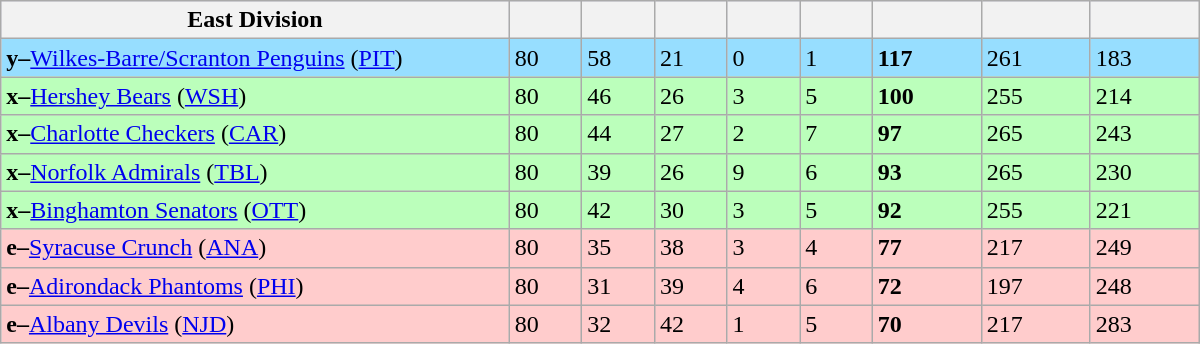<table class="wikitable" style="width:50em">
<tr bgcolor="#DDDDFF">
<th width="35%">East Division</th>
<th width="5%"></th>
<th width="5%"></th>
<th width="5%"></th>
<th width="5%"></th>
<th width="5%"></th>
<th width="7.5%"></th>
<th width="7.5%"></th>
<th width="7.5%"></th>
</tr>
<tr bgcolor=#97DEFF>
<td><strong>y–</strong><a href='#'>Wilkes-Barre/Scranton Penguins</a> (<a href='#'>PIT</a>)</td>
<td>80</td>
<td>58</td>
<td>21</td>
<td>0</td>
<td>1</td>
<td><strong>117</strong></td>
<td>261</td>
<td>183</td>
</tr>
<tr bgcolor=#bbffbb>
<td><strong>x–</strong><a href='#'>Hershey Bears</a> (<a href='#'>WSH</a>)</td>
<td>80</td>
<td>46</td>
<td>26</td>
<td>3</td>
<td>5</td>
<td><strong>100</strong></td>
<td>255</td>
<td>214</td>
</tr>
<tr bgcolor=#bbffbb>
<td><strong>x–</strong><a href='#'>Charlotte Checkers</a> (<a href='#'>CAR</a>)</td>
<td>80</td>
<td>44</td>
<td>27</td>
<td>2</td>
<td>7</td>
<td><strong>97</strong></td>
<td>265</td>
<td>243</td>
</tr>
<tr bgcolor=#bbffbb>
<td><strong>x–</strong><a href='#'>Norfolk Admirals</a> (<a href='#'>TBL</a>)</td>
<td>80</td>
<td>39</td>
<td>26</td>
<td>9</td>
<td>6</td>
<td><strong>93</strong></td>
<td>265</td>
<td>230</td>
</tr>
<tr bgcolor=#bbffbb>
<td><strong>x–</strong><a href='#'>Binghamton Senators</a> (<a href='#'>OTT</a>)</td>
<td>80</td>
<td>42</td>
<td>30</td>
<td>3</td>
<td>5</td>
<td><strong>92</strong></td>
<td>255</td>
<td>221</td>
</tr>
<tr bgcolor=#ffcccc>
<td><strong>e–</strong><a href='#'>Syracuse Crunch</a> (<a href='#'>ANA</a>)</td>
<td>80</td>
<td>35</td>
<td>38</td>
<td>3</td>
<td>4</td>
<td><strong>77</strong></td>
<td>217</td>
<td>249</td>
</tr>
<tr bgcolor=#ffcccc>
<td><strong>e–</strong><a href='#'>Adirondack Phantoms</a> (<a href='#'>PHI</a>)</td>
<td>80</td>
<td>31</td>
<td>39</td>
<td>4</td>
<td>6</td>
<td><strong>72</strong></td>
<td>197</td>
<td>248</td>
</tr>
<tr bgcolor=#ffcccc>
<td><strong>e–</strong><a href='#'>Albany Devils</a> (<a href='#'>NJD</a>)</td>
<td>80</td>
<td>32</td>
<td>42</td>
<td>1</td>
<td>5</td>
<td><strong>70</strong></td>
<td>217</td>
<td>283</td>
</tr>
</table>
